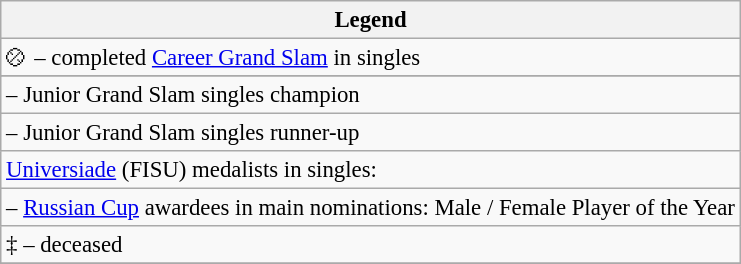<table class="wikitable" style="font-size:95%; max-width:40em">
<tr>
<th>Legend</th>
</tr>
<tr>
<td>⛒ – completed <a href='#'>Career Grand Slam</a> in singles</td>
</tr>
<tr>
</tr>
<tr>
<td> – Junior Grand Slam singles champion</td>
</tr>
<tr>
<td> – Junior Grand Slam singles runner-up</td>
</tr>
<tr>
<td><a href='#'>Universiade</a> (FISU) medalists in singles:<br></td>
</tr>
<tr>
<td> – <a href='#'>Russian Cup</a> awardees in main nominations: Male / Female Player of the Year</td>
</tr>
<tr>
<td>‡ – deceased</td>
</tr>
<tr>
</tr>
</table>
